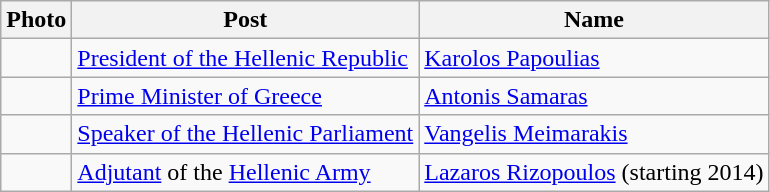<table class=wikitable>
<tr>
<th>Photo</th>
<th>Post</th>
<th>Name</th>
</tr>
<tr>
<td></td>
<td><a href='#'>President of the Hellenic Republic</a></td>
<td><a href='#'>Karolos Papoulias</a></td>
</tr>
<tr>
<td><br></td>
<td><a href='#'>Prime Minister of Greece</a></td>
<td><a href='#'>Antonis Samaras</a></td>
</tr>
<tr>
<td><br></td>
<td><a href='#'>Speaker of the Hellenic Parliament</a></td>
<td><a href='#'>Vangelis Meimarakis</a></td>
</tr>
<tr>
<td></td>
<td><a href='#'>Adjutant</a> of the <a href='#'>Hellenic Army</a></td>
<td><a href='#'>Lazaros Rizopoulos</a> (starting 2014)</td>
</tr>
</table>
